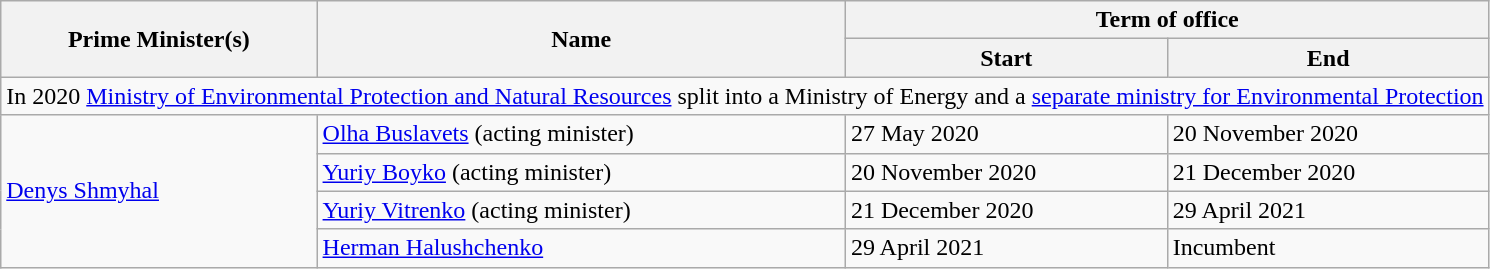<table class="wikitable">
<tr>
<th rowspan="2">Prime Minister(s)</th>
<th rowspan="2">Name</th>
<th colspan="2">Term of office</th>
</tr>
<tr>
<th>Start</th>
<th>End</th>
</tr>
<tr>
<td align=center colspan=4>In 2020 <a href='#'>Ministry of Environmental Protection and Natural Resources</a> split into a Ministry of Energy and a <a href='#'>separate ministry for Environmental Protection</a></td>
</tr>
<tr>
<td rowspan=4><a href='#'>Denys Shmyhal</a></td>
<td><a href='#'>Olha Buslavets</a> (acting minister)</td>
<td>27 May 2020</td>
<td>20 November 2020</td>
</tr>
<tr>
<td><a href='#'>Yuriy Boyko</a> (acting minister)</td>
<td>20 November 2020</td>
<td>21 December 2020</td>
</tr>
<tr>
<td><a href='#'>Yuriy Vitrenko</a> (acting minister)</td>
<td>21 December 2020</td>
<td>29 April 2021</td>
</tr>
<tr>
<td><a href='#'>Herman Halushchenko</a></td>
<td>29 April 2021</td>
<td>Incumbent</td>
</tr>
</table>
